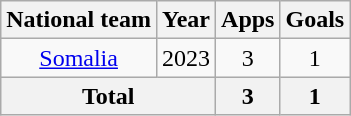<table class="wikitable" style="text-align:center">
<tr>
<th>National team</th>
<th>Year</th>
<th>Apps</th>
<th>Goals</th>
</tr>
<tr>
<td rowspan="1"><a href='#'>Somalia</a></td>
<td>2023</td>
<td>3</td>
<td>1</td>
</tr>
<tr>
<th colspan="2">Total</th>
<th>3</th>
<th>1</th>
</tr>
</table>
